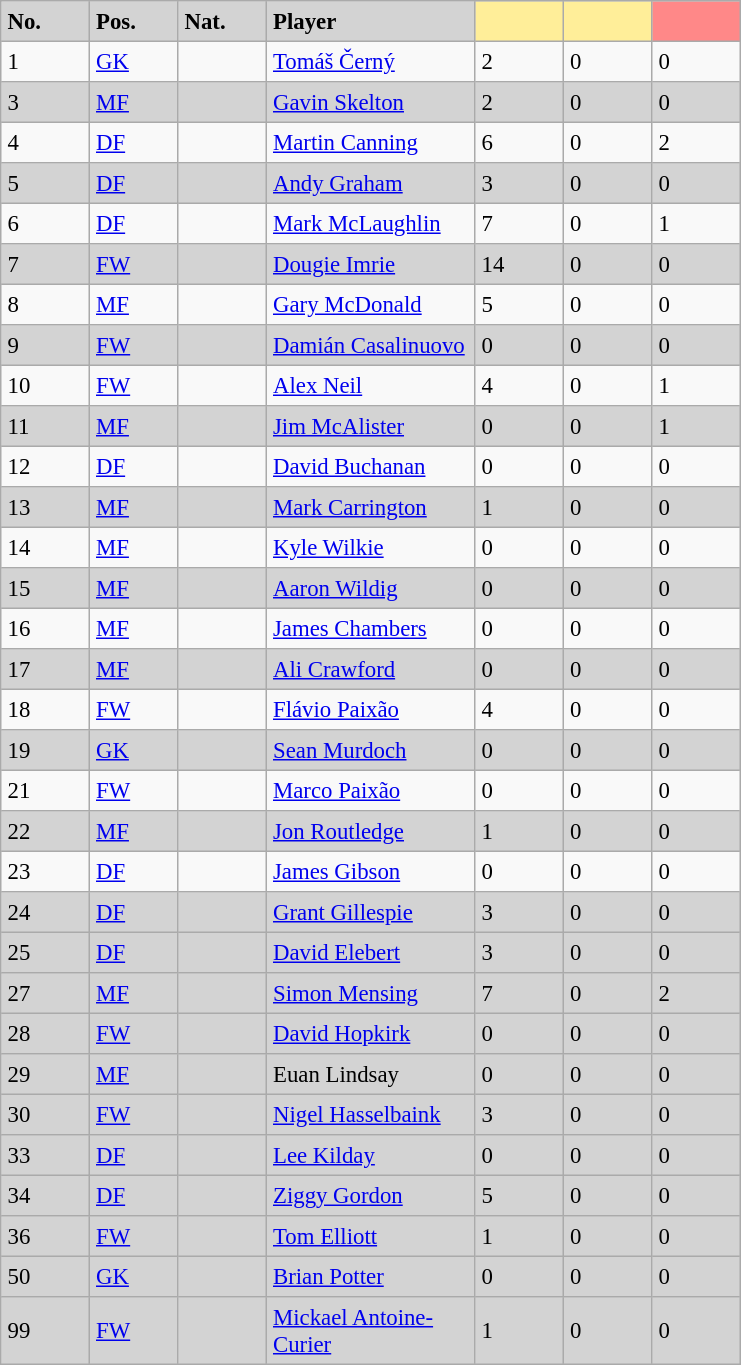<table class="sortable" border="2" cellpadding="4" cellspacing="0" style="text-align:left; margin: 1em 1em 1em 0; background: #f9f9f9; border: 1px #aaa solid; border-collapse: collapse; font-size: 95%;">
<tr bgcolor=#D3D3D3>
<th class="sortable" width="50px">No.</th>
<th width="50px">Pos.</th>
<th class="sortable" width="50px">Nat.</th>
<th width="130px">Player</th>
<th width="50px" style="background: #FFEE99"></th>
<th width="50px" style="background: #FFEE99"> </th>
<th width="50px" style="background: #FF8888"></th>
</tr>
<tr>
<td>1</td>
<td><a href='#'>GK</a></td>
<td></td>
<td><a href='#'>Tomáš Černý</a></td>
<td>2</td>
<td>0</td>
<td>0</td>
</tr>
<tr bgcolor=#D3D3D3>
<td>3</td>
<td><a href='#'>MF</a></td>
<td></td>
<td><a href='#'>Gavin Skelton</a></td>
<td>2</td>
<td>0</td>
<td>0</td>
</tr>
<tr>
<td>4</td>
<td><a href='#'>DF</a></td>
<td></td>
<td><a href='#'>Martin Canning</a></td>
<td>6</td>
<td>0</td>
<td>2</td>
</tr>
<tr bgcolor=#D3D3D3>
<td>5</td>
<td><a href='#'>DF</a></td>
<td></td>
<td><a href='#'>Andy Graham</a></td>
<td>3</td>
<td>0</td>
<td>0</td>
</tr>
<tr>
<td>6</td>
<td><a href='#'>DF</a></td>
<td></td>
<td><a href='#'>Mark McLaughlin</a></td>
<td>7</td>
<td>0</td>
<td>1</td>
</tr>
<tr bgcolor=#D3D3D3>
<td>7</td>
<td><a href='#'>FW</a></td>
<td></td>
<td><a href='#'>Dougie Imrie</a></td>
<td>14</td>
<td>0</td>
<td>0</td>
</tr>
<tr>
<td>8</td>
<td><a href='#'>MF</a></td>
<td></td>
<td><a href='#'>Gary McDonald</a></td>
<td>5</td>
<td>0</td>
<td>0</td>
</tr>
<tr bgcolor=#D3D3D3>
<td>9</td>
<td><a href='#'>FW</a></td>
<td></td>
<td><a href='#'>Damián Casalinuovo</a></td>
<td>0</td>
<td>0</td>
<td>0</td>
</tr>
<tr>
<td>10</td>
<td><a href='#'>FW</a></td>
<td></td>
<td><a href='#'>Alex Neil</a></td>
<td>4</td>
<td>0</td>
<td>1</td>
</tr>
<tr bgcolor=#D3D3D3>
<td>11</td>
<td><a href='#'>MF</a></td>
<td></td>
<td><a href='#'>Jim McAlister</a></td>
<td>0</td>
<td>0</td>
<td>1</td>
</tr>
<tr>
<td>12</td>
<td><a href='#'>DF</a></td>
<td></td>
<td><a href='#'>David Buchanan</a></td>
<td>0</td>
<td>0</td>
<td>0</td>
</tr>
<tr bgcolor=#D3D3D3>
<td>13</td>
<td><a href='#'>MF</a></td>
<td></td>
<td><a href='#'>Mark Carrington</a></td>
<td>1</td>
<td>0</td>
<td>0</td>
</tr>
<tr>
<td>14</td>
<td><a href='#'>MF</a></td>
<td></td>
<td><a href='#'>Kyle Wilkie</a></td>
<td>0</td>
<td>0</td>
<td>0</td>
</tr>
<tr bgcolor=#D3D3D3>
<td>15</td>
<td><a href='#'>MF</a></td>
<td></td>
<td><a href='#'>Aaron Wildig</a></td>
<td>0</td>
<td>0</td>
<td>0</td>
</tr>
<tr>
<td>16</td>
<td><a href='#'>MF</a></td>
<td></td>
<td><a href='#'>James Chambers</a></td>
<td>0</td>
<td>0</td>
<td>0</td>
</tr>
<tr bgcolor=#D3D3D3>
<td>17</td>
<td><a href='#'>MF</a></td>
<td></td>
<td><a href='#'>Ali Crawford</a></td>
<td>0</td>
<td>0</td>
<td>0</td>
</tr>
<tr>
<td>18</td>
<td><a href='#'>FW</a></td>
<td></td>
<td><a href='#'>Flávio Paixão</a></td>
<td>4</td>
<td>0</td>
<td>0</td>
</tr>
<tr bgcolor=#D3D3D3>
<td>19</td>
<td><a href='#'>GK</a></td>
<td></td>
<td><a href='#'>Sean Murdoch</a></td>
<td>0</td>
<td>0</td>
<td>0</td>
</tr>
<tr>
<td>21</td>
<td><a href='#'>FW</a></td>
<td></td>
<td><a href='#'>Marco Paixão</a></td>
<td>0</td>
<td>0</td>
<td>0</td>
</tr>
<tr bgcolor=#D3D3D3>
<td>22</td>
<td><a href='#'>MF</a></td>
<td></td>
<td><a href='#'>Jon Routledge</a></td>
<td>1</td>
<td>0</td>
<td>0</td>
</tr>
<tr>
<td>23</td>
<td><a href='#'>DF</a></td>
<td></td>
<td><a href='#'>James Gibson</a></td>
<td>0</td>
<td>0</td>
<td>0</td>
</tr>
<tr bgcolor=#D3D3D3>
<td>24</td>
<td><a href='#'>DF</a></td>
<td></td>
<td><a href='#'>Grant Gillespie</a></td>
<td>3</td>
<td>0</td>
<td>0</td>
</tr>
<tr bgcolor=#D3D3D3>
<td>25</td>
<td><a href='#'>DF</a></td>
<td></td>
<td><a href='#'>David Elebert</a></td>
<td>3</td>
<td>0</td>
<td>0</td>
</tr>
<tr bgcolor=#D3D3D3>
<td>27</td>
<td><a href='#'>MF</a></td>
<td></td>
<td><a href='#'>Simon Mensing</a></td>
<td>7</td>
<td>0</td>
<td>2</td>
</tr>
<tr bgcolor=#D3D3D3>
<td>28</td>
<td><a href='#'>FW</a></td>
<td></td>
<td><a href='#'>David Hopkirk</a></td>
<td>0</td>
<td>0</td>
<td>0</td>
</tr>
<tr bgcolor=#D3D3D3>
<td>29</td>
<td><a href='#'>MF</a></td>
<td></td>
<td>Euan Lindsay</td>
<td>0</td>
<td>0</td>
<td>0</td>
</tr>
<tr bgcolor=#D3D3D3>
<td>30</td>
<td><a href='#'>FW</a></td>
<td></td>
<td><a href='#'>Nigel Hasselbaink</a></td>
<td>3</td>
<td>0</td>
<td>0</td>
</tr>
<tr bgcolor=#D3D3D3>
<td>33</td>
<td><a href='#'>DF</a></td>
<td></td>
<td><a href='#'>Lee Kilday</a></td>
<td>0</td>
<td>0</td>
<td>0</td>
</tr>
<tr bgcolor=#D3D3D3>
<td>34</td>
<td><a href='#'>DF</a></td>
<td></td>
<td><a href='#'>Ziggy Gordon</a></td>
<td>5</td>
<td>0</td>
<td>0</td>
</tr>
<tr bgcolor=#D3D3D3>
<td>36</td>
<td><a href='#'>FW</a></td>
<td></td>
<td><a href='#'>Tom Elliott</a></td>
<td>1</td>
<td>0</td>
<td>0</td>
</tr>
<tr bgcolor=#D3D3D3>
<td>50</td>
<td><a href='#'>GK</a></td>
<td></td>
<td><a href='#'>Brian Potter</a></td>
<td>0</td>
<td>0</td>
<td>0</td>
</tr>
<tr bgcolor=#D3D3D3>
<td>99</td>
<td><a href='#'>FW</a></td>
<td></td>
<td><a href='#'>Mickael Antoine-Curier</a></td>
<td>1</td>
<td>0</td>
<td>0</td>
</tr>
</table>
